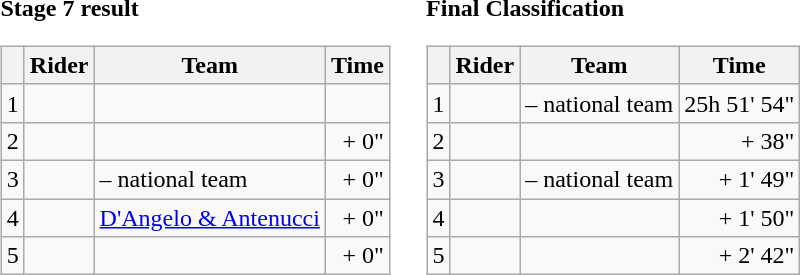<table>
<tr>
<td><strong>Stage 7 result</strong><br><table class="wikitable">
<tr>
<th></th>
<th>Rider</th>
<th>Team</th>
<th>Time</th>
</tr>
<tr>
<td>1</td>
<td></td>
<td></td>
<td align="right"></td>
</tr>
<tr>
<td>2</td>
<td></td>
<td></td>
<td align="right">+ 0"</td>
</tr>
<tr>
<td>3</td>
<td></td>
<td> – national team</td>
<td align="right">+ 0"</td>
</tr>
<tr>
<td>4</td>
<td></td>
<td><a href='#'>D'Angelo & Antenucci</a></td>
<td align="right">+ 0"</td>
</tr>
<tr>
<td>5</td>
<td></td>
<td></td>
<td align="right">+ 0"</td>
</tr>
</table>
</td>
<td></td>
<td><strong>Final Classification</strong><br><table class="wikitable">
<tr>
<th></th>
<th>Rider</th>
<th>Team</th>
<th>Time</th>
</tr>
<tr>
<td>1</td>
<td></td>
<td> – national team</td>
<td align="right">25h 51' 54"</td>
</tr>
<tr>
<td>2</td>
<td></td>
<td></td>
<td align="right">+ 38"</td>
</tr>
<tr>
<td>3</td>
<td></td>
<td> – national team</td>
<td align="right">+ 1' 49"</td>
</tr>
<tr>
<td>4</td>
<td></td>
<td></td>
<td align="right">+ 1' 50"</td>
</tr>
<tr>
<td>5</td>
<td></td>
<td></td>
<td align="right">+ 2' 42"</td>
</tr>
</table>
</td>
</tr>
</table>
